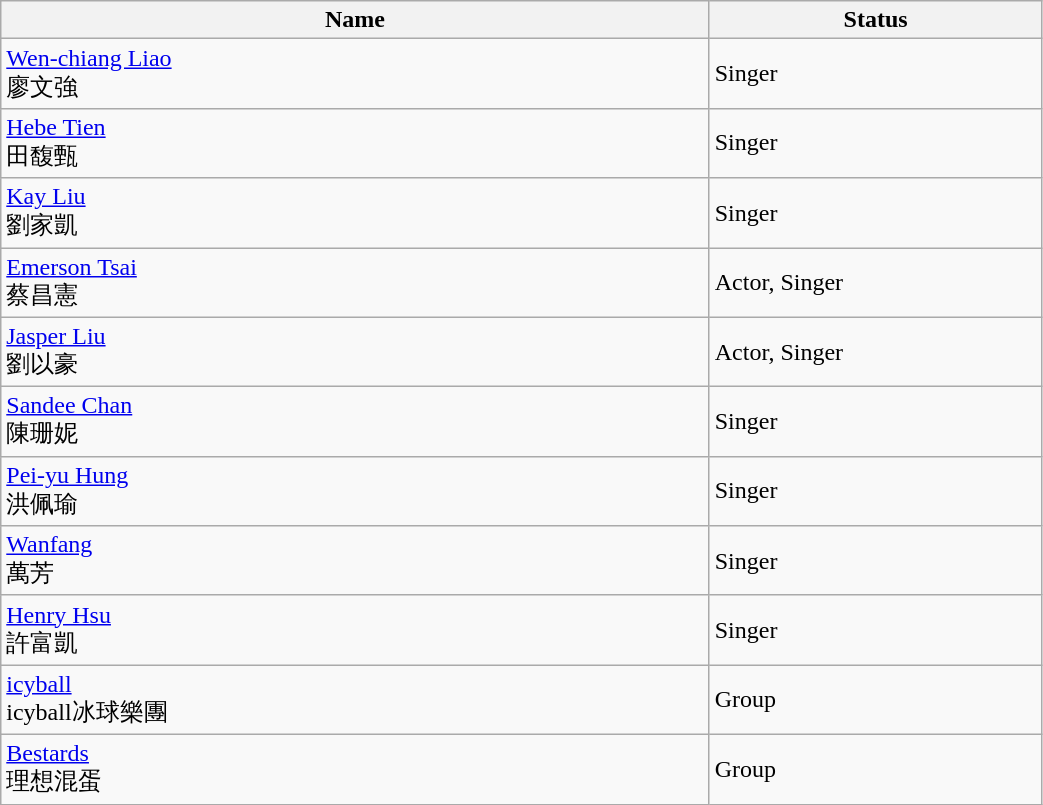<table class="wikitable" width="55%">
<tr>
<th width="15%">Name</th>
<th width="7%">Status</th>
</tr>
<tr>
<td><a href='#'>Wen-chiang Liao</a> <br> 廖文強</td>
<td>Singer</td>
</tr>
<tr>
<td><a href='#'>Hebe Tien</a> <br>田馥甄</td>
<td>Singer</td>
</tr>
<tr>
<td><a href='#'>Kay Liu</a> <br> 劉家凱</td>
<td>Singer</td>
</tr>
<tr>
<td><a href='#'>Emerson Tsai</a> <br> 蔡昌憲</td>
<td>Actor, Singer</td>
</tr>
<tr>
<td><a href='#'>Jasper Liu</a> <br> 劉以豪</td>
<td>Actor, Singer</td>
</tr>
<tr>
<td><a href='#'>Sandee Chan</a> <br> 陳珊妮</td>
<td>Singer</td>
</tr>
<tr>
<td><a href='#'>Pei-yu Hung</a> <br> 洪佩瑜</td>
<td>Singer</td>
</tr>
<tr>
<td><a href='#'>Wanfang</a> <br> 萬芳</td>
<td>Singer</td>
</tr>
<tr>
<td><a href='#'>Henry Hsu</a> <br> 許富凱</td>
<td>Singer</td>
</tr>
<tr>
<td><a href='#'>icyball</a> <br> icyball冰球樂團</td>
<td>Group</td>
</tr>
<tr>
<td><a href='#'>Bestards</a> <br> 理想混蛋</td>
<td>Group</td>
</tr>
</table>
